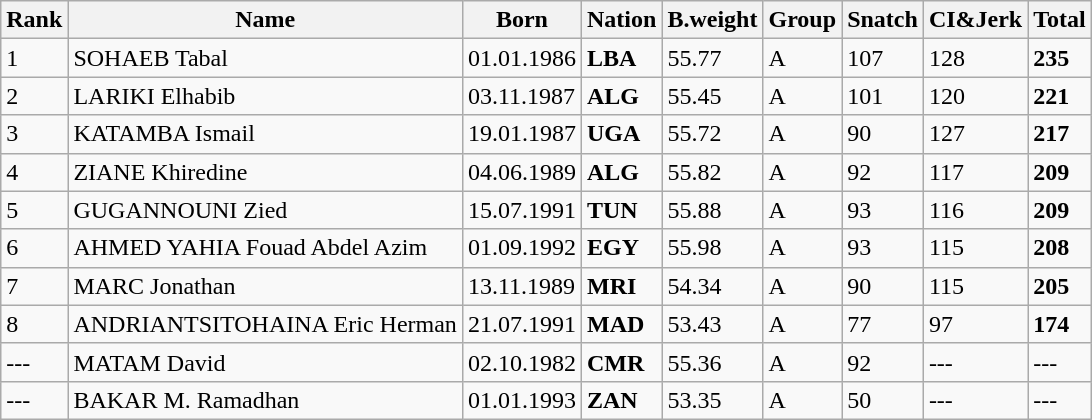<table class="wikitable">
<tr>
<th>Rank</th>
<th>Name</th>
<th>Born</th>
<th>Nation</th>
<th>B.weight</th>
<th>Group</th>
<th>Snatch</th>
<th>CI&Jerk</th>
<th>Total</th>
</tr>
<tr>
<td>1</td>
<td>SOHAEB Tabal</td>
<td>01.01.1986</td>
<td><strong>LBA</strong></td>
<td>55.77</td>
<td>A</td>
<td>107</td>
<td>128</td>
<td><strong>235</strong></td>
</tr>
<tr>
<td>2</td>
<td>LARIKI Elhabib</td>
<td>03.11.1987</td>
<td><strong>ALG</strong></td>
<td>55.45</td>
<td>A</td>
<td>101</td>
<td>120</td>
<td><strong>221</strong></td>
</tr>
<tr>
<td>3</td>
<td>KATAMBA Ismail</td>
<td>19.01.1987</td>
<td><strong>UGA</strong></td>
<td>55.72</td>
<td>A</td>
<td>90</td>
<td>127</td>
<td><strong>217</strong></td>
</tr>
<tr>
<td>4</td>
<td>ZIANE Khiredine</td>
<td>04.06.1989</td>
<td><strong>ALG</strong></td>
<td>55.82</td>
<td>A</td>
<td>92</td>
<td>117</td>
<td><strong>209</strong></td>
</tr>
<tr>
<td>5</td>
<td>GUGANNOUNI Zied</td>
<td>15.07.1991</td>
<td><strong>TUN</strong></td>
<td>55.88</td>
<td>A</td>
<td>93</td>
<td>116</td>
<td><strong>209</strong></td>
</tr>
<tr>
<td>6</td>
<td>AHMED YAHIA Fouad Abdel Azim</td>
<td>01.09.1992</td>
<td><strong>EGY</strong></td>
<td>55.98</td>
<td>A</td>
<td>93</td>
<td>115</td>
<td><strong>208</strong></td>
</tr>
<tr>
<td>7</td>
<td>MARC Jonathan</td>
<td>13.11.1989</td>
<td><strong>MRI</strong></td>
<td>54.34</td>
<td>A</td>
<td>90</td>
<td>115</td>
<td><strong>205</strong></td>
</tr>
<tr>
<td>8</td>
<td>ANDRIANTSITOHAINA Eric Herman</td>
<td>21.07.1991</td>
<td><strong>MAD</strong></td>
<td>53.43</td>
<td>A</td>
<td>77</td>
<td>97</td>
<td><strong>174</strong></td>
</tr>
<tr>
<td>---</td>
<td>MATAM David</td>
<td>02.10.1982</td>
<td><strong>CMR</strong></td>
<td>55.36</td>
<td>A</td>
<td>92</td>
<td>---</td>
<td>---</td>
</tr>
<tr>
<td>---</td>
<td>BAKAR M. Ramadhan</td>
<td>01.01.1993</td>
<td><strong>ZAN</strong></td>
<td>53.35</td>
<td>A</td>
<td>50</td>
<td>---</td>
<td>---</td>
</tr>
</table>
